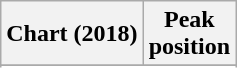<table class="wikitable sortable plainrowheaders" style="text-align:center">
<tr>
<th scope="col">Chart (2018)</th>
<th scope="col">Peak<br>position</th>
</tr>
<tr>
</tr>
<tr>
</tr>
</table>
